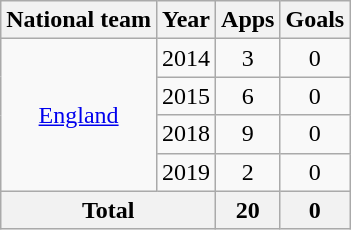<table class="wikitable" style="text-align: center;">
<tr>
<th>National team</th>
<th>Year</th>
<th>Apps</th>
<th>Goals</th>
</tr>
<tr>
<td rowspan="4"><a href='#'>England</a></td>
<td>2014</td>
<td>3</td>
<td>0</td>
</tr>
<tr>
<td>2015</td>
<td>6</td>
<td>0</td>
</tr>
<tr>
<td>2018</td>
<td>9</td>
<td>0</td>
</tr>
<tr>
<td>2019</td>
<td>2</td>
<td>0</td>
</tr>
<tr>
<th colspan="2">Total</th>
<th>20</th>
<th>0</th>
</tr>
</table>
